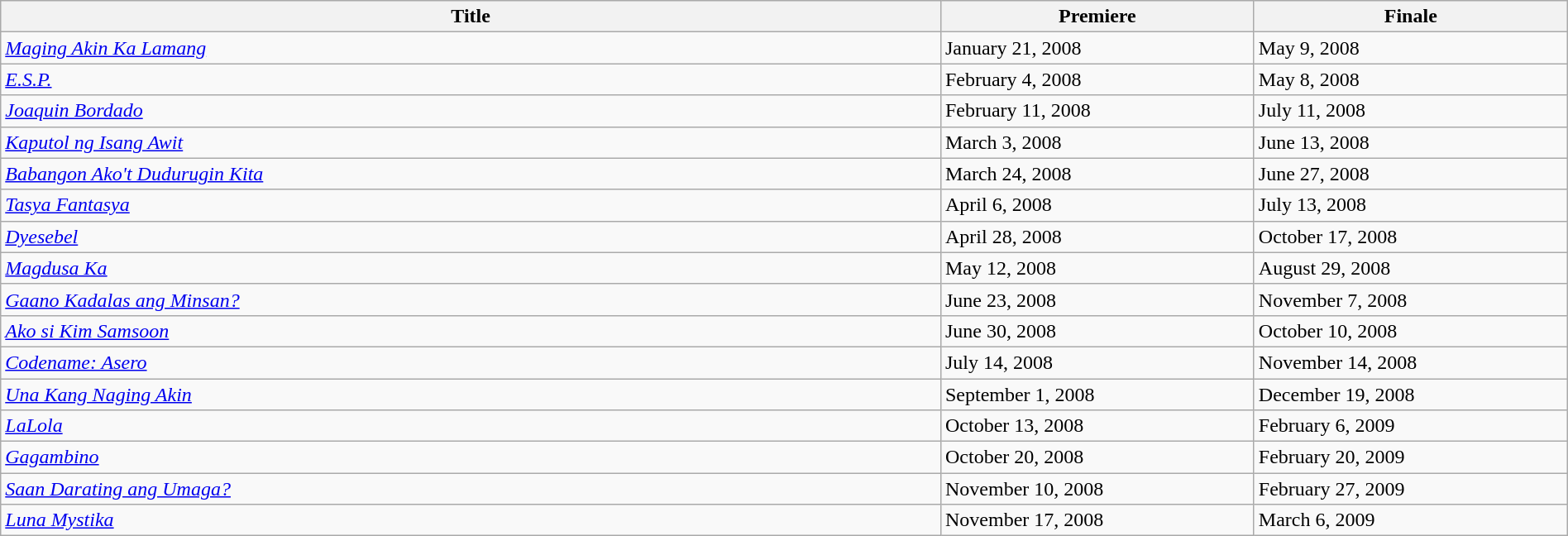<table class="wikitable sortable" width="100%">
<tr>
<th style="width:60%;">Title</th>
<th style="width:20%;">Premiere</th>
<th style="width:20%;">Finale</th>
</tr>
<tr>
<td><em><a href='#'>Maging Akin Ka Lamang</a></em> </td>
<td>January 21, 2008</td>
<td>May 9, 2008</td>
</tr>
<tr>
<td><em><a href='#'>E.S.P.</a></em></td>
<td>February 4, 2008</td>
<td>May 8, 2008</td>
</tr>
<tr>
<td><em><a href='#'>Joaquin Bordado</a></em></td>
<td>February 11, 2008</td>
<td>July 11, 2008</td>
</tr>
<tr>
<td><em><a href='#'>Kaputol ng Isang Awit</a></em> </td>
<td>March 3, 2008</td>
<td>June 13, 2008</td>
</tr>
<tr>
<td><em><a href='#'>Babangon Ako't Dudurugin Kita</a></em> </td>
<td>March 24, 2008</td>
<td>June 27, 2008</td>
</tr>
<tr>
<td><em><a href='#'>Tasya Fantasya</a></em></td>
<td>April 6, 2008</td>
<td>July 13, 2008</td>
</tr>
<tr>
<td><em><a href='#'>Dyesebel</a></em></td>
<td>April 28, 2008</td>
<td>October 17, 2008</td>
</tr>
<tr>
<td><em><a href='#'>Magdusa Ka</a></em> </td>
<td>May 12, 2008</td>
<td>August 29, 2008</td>
</tr>
<tr>
<td><em><a href='#'>Gaano Kadalas ang Minsan?</a></em> </td>
<td>June 23, 2008</td>
<td>November 7, 2008</td>
</tr>
<tr>
<td><em><a href='#'>Ako si Kim Samsoon</a></em> </td>
<td>June 30, 2008</td>
<td>October 10, 2008</td>
</tr>
<tr>
<td><em><a href='#'>Codename: Asero</a></em></td>
<td>July 14, 2008</td>
<td>November 14, 2008</td>
</tr>
<tr>
<td><em><a href='#'>Una Kang Naging Akin</a></em> </td>
<td>September 1, 2008</td>
<td>December 19, 2008</td>
</tr>
<tr>
<td><em><a href='#'>LaLola</a></em></td>
<td>October 13, 2008</td>
<td>February 6, 2009</td>
</tr>
<tr>
<td><em><a href='#'>Gagambino</a></em></td>
<td>October 20, 2008</td>
<td>February 20, 2009</td>
</tr>
<tr>
<td><em><a href='#'>Saan Darating ang Umaga?</a></em> </td>
<td>November 10, 2008</td>
<td>February 27, 2009</td>
</tr>
<tr>
<td><em><a href='#'>Luna Mystika</a></em></td>
<td>November 17, 2008</td>
<td>March 6, 2009</td>
</tr>
</table>
